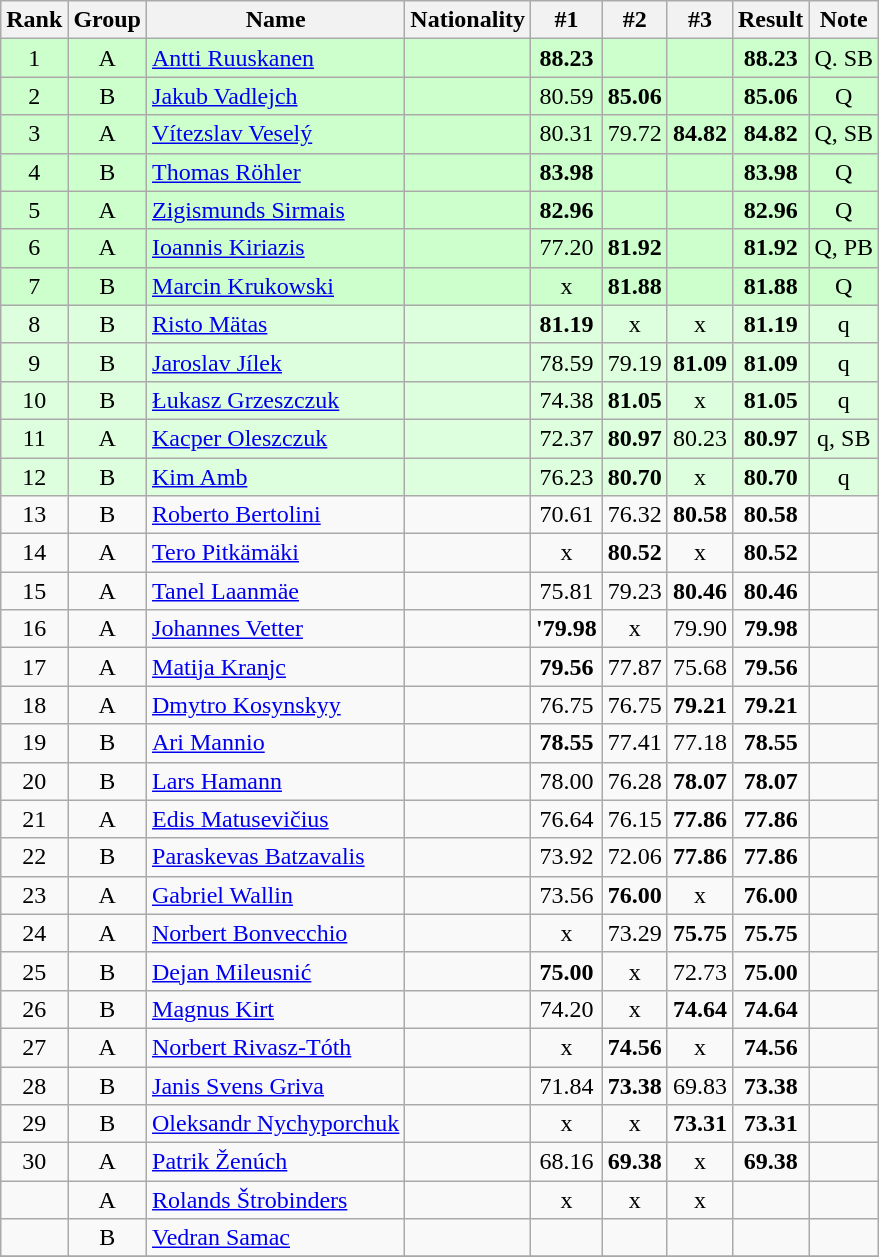<table class="wikitable sortable" style="text-align:center">
<tr>
<th>Rank</th>
<th>Group</th>
<th>Name</th>
<th>Nationality</th>
<th>#1</th>
<th>#2</th>
<th>#3</th>
<th>Result</th>
<th>Note</th>
</tr>
<tr bgcolor=ccffcc>
<td>1</td>
<td>A</td>
<td align=left><a href='#'>Antti Ruuskanen</a></td>
<td align=left></td>
<td><strong>88.23</strong></td>
<td></td>
<td></td>
<td><strong>88.23</strong></td>
<td>Q. SB</td>
</tr>
<tr bgcolor=ccffcc>
<td>2</td>
<td>B</td>
<td align=left><a href='#'>Jakub Vadlejch</a></td>
<td align=left></td>
<td>80.59</td>
<td><strong>85.06</strong></td>
<td></td>
<td><strong>85.06</strong></td>
<td>Q</td>
</tr>
<tr bgcolor=ccffcc>
<td>3</td>
<td>A</td>
<td align=left><a href='#'>Vítezslav Veselý</a></td>
<td align=left></td>
<td>80.31</td>
<td>79.72</td>
<td><strong>84.82</strong></td>
<td><strong>84.82</strong></td>
<td>Q, SB</td>
</tr>
<tr bgcolor=ccffcc>
<td>4</td>
<td>B</td>
<td align=left><a href='#'>Thomas Röhler</a></td>
<td align=left></td>
<td><strong>83.98</strong></td>
<td></td>
<td></td>
<td><strong>83.98</strong></td>
<td>Q</td>
</tr>
<tr bgcolor=ccffcc>
<td>5</td>
<td>A</td>
<td align=left><a href='#'>Zigismunds Sirmais</a></td>
<td align=left></td>
<td><strong>82.96</strong></td>
<td></td>
<td></td>
<td><strong>82.96</strong></td>
<td>Q</td>
</tr>
<tr bgcolor=ccffcc>
<td>6</td>
<td>A</td>
<td align=left><a href='#'>Ioannis Kiriazis</a></td>
<td align=left></td>
<td>77.20</td>
<td><strong>81.92</strong></td>
<td></td>
<td><strong>81.92</strong></td>
<td>Q, PB</td>
</tr>
<tr bgcolor=ccffcc>
<td>7</td>
<td>B</td>
<td align=left><a href='#'>Marcin Krukowski</a></td>
<td align=left></td>
<td>x</td>
<td><strong>81.88</strong></td>
<td></td>
<td><strong>81.88</strong></td>
<td>Q</td>
</tr>
<tr bgcolor=ddffdd>
<td>8</td>
<td>B</td>
<td align=left><a href='#'>Risto Mätas</a></td>
<td align=left></td>
<td><strong>81.19</strong></td>
<td>x</td>
<td>x</td>
<td><strong>81.19</strong></td>
<td>q</td>
</tr>
<tr bgcolor=ddffdd>
<td>9</td>
<td>B</td>
<td align=left><a href='#'>Jaroslav Jílek</a></td>
<td align=left></td>
<td>78.59</td>
<td>79.19</td>
<td><strong>81.09</strong></td>
<td><strong>81.09</strong></td>
<td>q</td>
</tr>
<tr bgcolor=ddffdd>
<td>10</td>
<td>B</td>
<td align=left><a href='#'>Łukasz Grzeszczuk</a></td>
<td align=left></td>
<td>74.38</td>
<td><strong>81.05</strong></td>
<td>x</td>
<td><strong>81.05</strong></td>
<td>q</td>
</tr>
<tr bgcolor=ddffdd>
<td>11</td>
<td>A</td>
<td align=left><a href='#'>Kacper Oleszczuk</a></td>
<td align=left></td>
<td>72.37</td>
<td><strong>80.97</strong></td>
<td>80.23</td>
<td><strong>80.97</strong></td>
<td>q, SB</td>
</tr>
<tr bgcolor=ddffdd>
<td>12</td>
<td>B</td>
<td align=left><a href='#'>Kim Amb</a></td>
<td align=left></td>
<td>76.23</td>
<td><strong>80.70</strong></td>
<td>x</td>
<td><strong>80.70</strong></td>
<td>q</td>
</tr>
<tr>
<td>13</td>
<td>B</td>
<td align=left><a href='#'>Roberto Bertolini</a></td>
<td align=left></td>
<td>70.61</td>
<td>76.32</td>
<td><strong>80.58</strong></td>
<td><strong>80.58</strong></td>
<td></td>
</tr>
<tr>
<td>14</td>
<td>A</td>
<td align=left><a href='#'>Tero Pitkämäki</a></td>
<td align=left></td>
<td>x</td>
<td><strong>80.52</strong></td>
<td>x</td>
<td><strong>80.52</strong></td>
<td></td>
</tr>
<tr>
<td>15</td>
<td>A</td>
<td align=left><a href='#'>Tanel Laanmäe</a></td>
<td align=left></td>
<td>75.81</td>
<td>79.23</td>
<td><strong>80.46</strong></td>
<td><strong>80.46</strong></td>
<td></td>
</tr>
<tr>
<td>16</td>
<td>A</td>
<td align=left><a href='#'>Johannes Vetter</a></td>
<td align=left></td>
<td><strong>'79.98</strong></td>
<td>x</td>
<td>79.90</td>
<td><strong>79.98</strong></td>
<td></td>
</tr>
<tr>
<td>17</td>
<td>A</td>
<td align=left><a href='#'>Matija Kranjc</a></td>
<td align=left></td>
<td><strong>79.56</strong></td>
<td>77.87</td>
<td>75.68</td>
<td><strong>79.56</strong></td>
<td></td>
</tr>
<tr>
<td>18</td>
<td>A</td>
<td align=left><a href='#'>Dmytro Kosynskyy</a></td>
<td align=left></td>
<td>76.75</td>
<td>76.75</td>
<td><strong>79.21</strong></td>
<td><strong>79.21</strong></td>
<td></td>
</tr>
<tr>
<td>19</td>
<td>B</td>
<td align=left><a href='#'>Ari Mannio</a></td>
<td align=left></td>
<td><strong>78.55</strong></td>
<td>77.41</td>
<td>77.18</td>
<td><strong>78.55</strong></td>
<td></td>
</tr>
<tr>
<td>20</td>
<td>B</td>
<td align=left><a href='#'>Lars Hamann</a></td>
<td align=left></td>
<td>78.00</td>
<td>76.28</td>
<td><strong>78.07</strong></td>
<td><strong>78.07</strong></td>
<td></td>
</tr>
<tr>
<td>21</td>
<td>A</td>
<td align=left><a href='#'>Edis Matusevičius</a></td>
<td align=left></td>
<td>76.64</td>
<td>76.15</td>
<td><strong>77.86</strong></td>
<td><strong>77.86</strong></td>
<td></td>
</tr>
<tr>
<td>22</td>
<td>B</td>
<td align=left><a href='#'>Paraskevas Batzavalis</a></td>
<td align=left></td>
<td>73.92</td>
<td>72.06</td>
<td><strong>77.86</strong></td>
<td><strong>77.86</strong></td>
<td></td>
</tr>
<tr>
<td>23</td>
<td>A</td>
<td align=left><a href='#'>Gabriel Wallin</a></td>
<td align=left></td>
<td>73.56</td>
<td><strong>76.00</strong></td>
<td>x</td>
<td><strong>76.00</strong></td>
<td></td>
</tr>
<tr>
<td>24</td>
<td>A</td>
<td align=left><a href='#'>Norbert Bonvecchio</a></td>
<td align=left></td>
<td>x</td>
<td>73.29</td>
<td><strong>75.75</strong></td>
<td><strong>75.75</strong></td>
<td></td>
</tr>
<tr>
<td>25</td>
<td>B</td>
<td align=left><a href='#'>Dejan Mileusnić</a></td>
<td align=left></td>
<td><strong>75.00</strong></td>
<td>x</td>
<td>72.73</td>
<td><strong>75.00</strong></td>
<td></td>
</tr>
<tr>
<td>26</td>
<td>B</td>
<td align=left><a href='#'>Magnus Kirt</a></td>
<td align=left></td>
<td>74.20</td>
<td>x</td>
<td><strong>74.64</strong></td>
<td><strong>74.64</strong></td>
<td></td>
</tr>
<tr>
<td>27</td>
<td>A</td>
<td align=left><a href='#'>Norbert Rivasz-Tóth</a></td>
<td align=left></td>
<td>x</td>
<td><strong>74.56</strong></td>
<td>x</td>
<td><strong>74.56</strong></td>
<td></td>
</tr>
<tr>
<td>28</td>
<td>B</td>
<td align=left><a href='#'>Janis Svens Griva</a></td>
<td align=left></td>
<td>71.84</td>
<td><strong>73.38</strong></td>
<td>69.83</td>
<td><strong>73.38</strong></td>
<td></td>
</tr>
<tr>
<td>29</td>
<td>B</td>
<td align=left><a href='#'>Oleksandr Nychyporchuk</a></td>
<td align=left></td>
<td>x</td>
<td>x</td>
<td><strong>73.31</strong></td>
<td><strong>73.31</strong></td>
<td></td>
</tr>
<tr>
<td>30</td>
<td>A</td>
<td align=left><a href='#'>Patrik Ženúch</a></td>
<td align=left></td>
<td>68.16</td>
<td><strong>69.38</strong></td>
<td>x</td>
<td><strong>69.38</strong></td>
<td></td>
</tr>
<tr>
<td></td>
<td>A</td>
<td align=left><a href='#'>Rolands Štrobinders</a></td>
<td align=left></td>
<td>x</td>
<td>x</td>
<td>x</td>
<td><strong></strong></td>
<td></td>
</tr>
<tr>
<td></td>
<td>B</td>
<td align=left><a href='#'>Vedran Samac</a></td>
<td align=left></td>
<td></td>
<td></td>
<td></td>
<td><strong></strong></td>
<td></td>
</tr>
<tr>
</tr>
</table>
